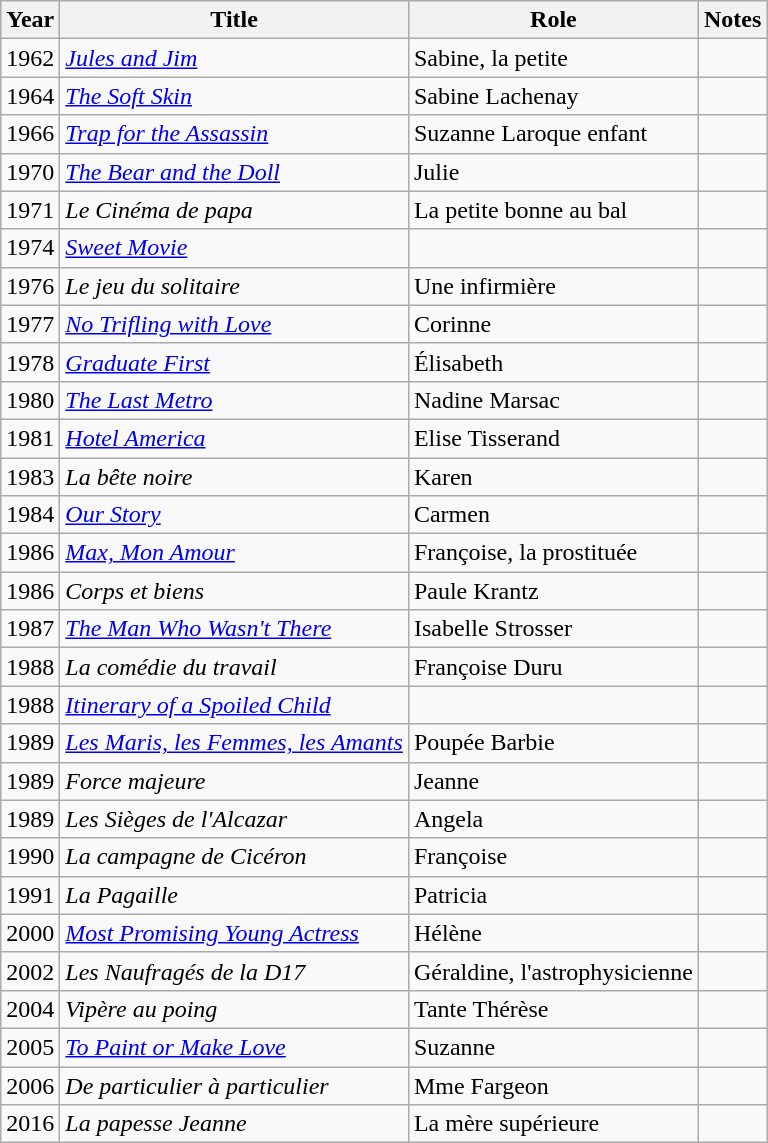<table class="wikitable">
<tr>
<th>Year</th>
<th>Title</th>
<th>Role</th>
<th>Notes</th>
</tr>
<tr>
<td>1962</td>
<td><em><a href='#'>Jules and Jim</a></em></td>
<td>Sabine, la petite</td>
<td></td>
</tr>
<tr>
<td>1964</td>
<td><em><a href='#'>The Soft Skin</a></em></td>
<td>Sabine Lachenay</td>
<td></td>
</tr>
<tr>
<td>1966</td>
<td><em><a href='#'>Trap for the Assassin</a></em></td>
<td>Suzanne Laroque enfant</td>
<td></td>
</tr>
<tr>
<td>1970</td>
<td><em><a href='#'>The Bear and the Doll</a></em></td>
<td>Julie</td>
<td></td>
</tr>
<tr>
<td>1971</td>
<td><em>Le Cinéma de papa</em></td>
<td>La petite bonne au bal</td>
<td></td>
</tr>
<tr>
<td>1974</td>
<td><em><a href='#'>Sweet Movie</a></em></td>
<td></td>
<td></td>
</tr>
<tr>
<td>1976</td>
<td><em>Le jeu du solitaire</em></td>
<td>Une infirmière</td>
<td></td>
</tr>
<tr>
<td>1977</td>
<td><em><a href='#'>No Trifling with Love</a></em></td>
<td>Corinne</td>
<td></td>
</tr>
<tr>
<td>1978</td>
<td><em><a href='#'>Graduate First</a></em></td>
<td>Élisabeth</td>
<td></td>
</tr>
<tr>
<td>1980</td>
<td><em><a href='#'>The Last Metro</a></em></td>
<td>Nadine Marsac</td>
<td></td>
</tr>
<tr>
<td>1981</td>
<td><em><a href='#'>Hotel America</a></em></td>
<td>Elise Tisserand</td>
<td></td>
</tr>
<tr>
<td>1983</td>
<td><em>La bête noire</em></td>
<td>Karen</td>
<td></td>
</tr>
<tr>
<td>1984</td>
<td><em><a href='#'>Our Story</a></em></td>
<td>Carmen</td>
<td></td>
</tr>
<tr>
<td>1986</td>
<td><em><a href='#'>Max, Mon Amour</a></em></td>
<td>Françoise, la prostituée</td>
<td></td>
</tr>
<tr>
<td>1986</td>
<td><em>Corps et biens</em></td>
<td>Paule Krantz</td>
<td></td>
</tr>
<tr>
<td>1987</td>
<td><em><a href='#'>The Man Who Wasn't There</a></em></td>
<td>Isabelle Strosser</td>
<td></td>
</tr>
<tr>
<td>1988</td>
<td><em>La comédie du travail</em></td>
<td>Françoise Duru</td>
<td></td>
</tr>
<tr>
<td>1988</td>
<td><em><a href='#'>Itinerary of a Spoiled Child</a></em></td>
<td></td>
<td></td>
</tr>
<tr>
<td>1989</td>
<td><em><a href='#'>Les Maris, les Femmes, les Amants</a></em></td>
<td>Poupée Barbie</td>
<td></td>
</tr>
<tr>
<td>1989</td>
<td><em>Force majeure</em></td>
<td>Jeanne</td>
<td></td>
</tr>
<tr>
<td>1989</td>
<td><em>Les Sièges de l'Alcazar</em></td>
<td>Angela</td>
<td></td>
</tr>
<tr>
<td>1990</td>
<td><em>La campagne de Cicéron</em></td>
<td>Françoise</td>
<td></td>
</tr>
<tr>
<td>1991</td>
<td><em>La Pagaille</em></td>
<td>Patricia</td>
<td></td>
</tr>
<tr>
<td>2000</td>
<td><em><a href='#'>Most Promising Young Actress</a></em></td>
<td>Hélène</td>
<td></td>
</tr>
<tr>
<td>2002</td>
<td><em>Les Naufragés de la D17</em></td>
<td>Géraldine, l'astrophysicienne</td>
<td></td>
</tr>
<tr>
<td>2004</td>
<td><em>Vipère au poing</em></td>
<td>Tante Thérèse</td>
<td></td>
</tr>
<tr>
<td>2005</td>
<td><em><a href='#'>To Paint or Make Love</a></em></td>
<td>Suzanne</td>
<td></td>
</tr>
<tr>
<td>2006</td>
<td><em>De particulier à particulier</em></td>
<td>Mme Fargeon</td>
<td></td>
</tr>
<tr>
<td>2016</td>
<td><em>La papesse Jeanne</em></td>
<td>La mère supérieure</td>
<td></td>
</tr>
</table>
